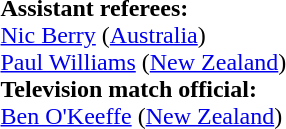<table style="width:100%">
<tr>
<td><br><strong>Assistant referees:</strong>
<br><a href='#'>Nic Berry</a> (<a href='#'>Australia</a>)
<br><a href='#'>Paul Williams</a> (<a href='#'>New Zealand</a>)
<br><strong>Television match official:</strong>
<br><a href='#'>Ben O'Keeffe</a> (<a href='#'>New Zealand</a>)</td>
</tr>
</table>
